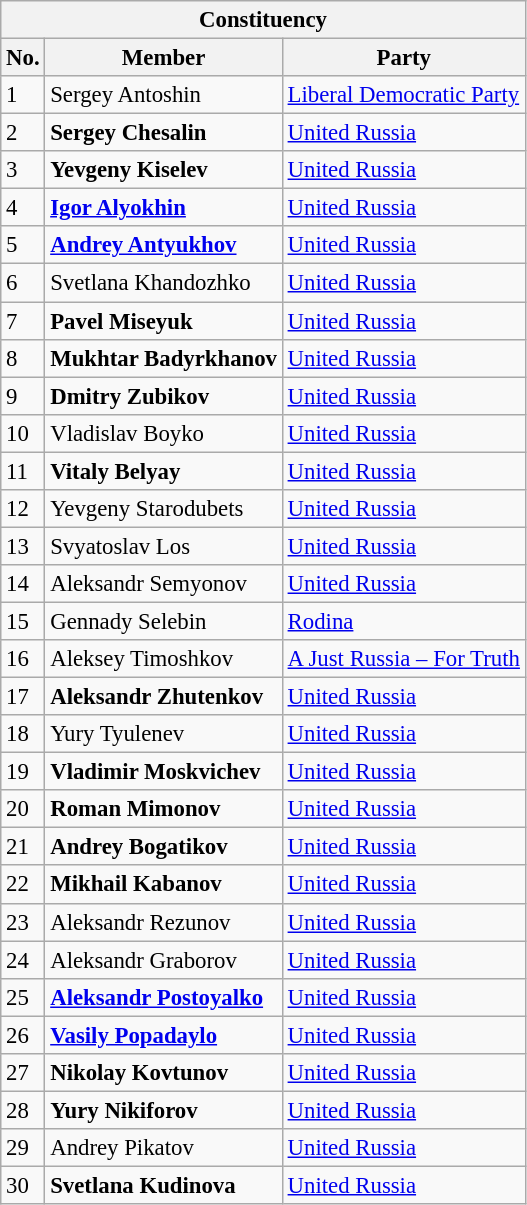<table class="wikitable sortable mw-collapsible mw-collapsed" style="font-size: 95%;">
<tr>
<th colspan=3>Constituency</th>
</tr>
<tr>
<th>No.</th>
<th>Member</th>
<th>Party</th>
</tr>
<tr>
<td>1</td>
<td>Sergey Antoshin</td>
<td><a href='#'>Liberal Democratic Party</a></td>
</tr>
<tr>
<td>2</td>
<td><strong>Sergey Chesalin</strong></td>
<td><a href='#'>United Russia</a></td>
</tr>
<tr>
<td>3</td>
<td><strong>Yevgeny Kiselev</strong></td>
<td><a href='#'>United Russia</a></td>
</tr>
<tr>
<td>4</td>
<td><strong><a href='#'>Igor Alyokhin</a></strong></td>
<td><a href='#'>United Russia</a></td>
</tr>
<tr>
<td>5</td>
<td><strong><a href='#'>Andrey Antyukhov</a></strong></td>
<td><a href='#'>United Russia</a></td>
</tr>
<tr>
<td>6</td>
<td>Svetlana Khandozhko</td>
<td><a href='#'>United Russia</a></td>
</tr>
<tr>
<td>7</td>
<td><strong>Pavel Miseyuk</strong></td>
<td><a href='#'>United Russia</a></td>
</tr>
<tr>
<td>8</td>
<td><strong>Mukhtar Badyrkhanov</strong></td>
<td><a href='#'>United Russia</a></td>
</tr>
<tr>
<td>9</td>
<td><strong>Dmitry Zubikov</strong></td>
<td><a href='#'>United Russia</a></td>
</tr>
<tr>
<td>10</td>
<td>Vladislav Boyko</td>
<td><a href='#'>United Russia</a></td>
</tr>
<tr>
<td>11</td>
<td><strong>Vitaly Belyay</strong></td>
<td><a href='#'>United Russia</a></td>
</tr>
<tr>
<td>12</td>
<td>Yevgeny Starodubets</td>
<td><a href='#'>United Russia</a></td>
</tr>
<tr>
<td>13</td>
<td>Svyatoslav Los</td>
<td><a href='#'>United Russia</a></td>
</tr>
<tr>
<td>14</td>
<td>Aleksandr Semyonov</td>
<td><a href='#'>United Russia</a></td>
</tr>
<tr>
<td>15</td>
<td>Gennady Selebin</td>
<td><a href='#'>Rodina</a></td>
</tr>
<tr>
<td>16</td>
<td>Aleksey Timoshkov</td>
<td><a href='#'>A Just Russia – For Truth</a></td>
</tr>
<tr>
<td>17</td>
<td><strong>Aleksandr Zhutenkov</strong></td>
<td><a href='#'>United Russia</a></td>
</tr>
<tr>
<td>18</td>
<td>Yury Tyulenev</td>
<td><a href='#'>United Russia</a></td>
</tr>
<tr>
<td>19</td>
<td><strong>Vladimir Moskvichev</strong></td>
<td><a href='#'>United Russia</a></td>
</tr>
<tr>
<td>20</td>
<td><strong>Roman Mimonov</strong></td>
<td><a href='#'>United Russia</a></td>
</tr>
<tr>
<td>21</td>
<td><strong>Andrey Bogatikov</strong></td>
<td><a href='#'>United Russia</a></td>
</tr>
<tr>
<td>22</td>
<td><strong>Mikhail Kabanov</strong></td>
<td><a href='#'>United Russia</a></td>
</tr>
<tr>
<td>23</td>
<td>Aleksandr Rezunov</td>
<td><a href='#'>United Russia</a></td>
</tr>
<tr>
<td>24</td>
<td>Aleksandr Graborov</td>
<td><a href='#'>United Russia</a></td>
</tr>
<tr>
<td>25</td>
<td><strong><a href='#'>Aleksandr Postoyalko</a></strong></td>
<td><a href='#'>United Russia</a></td>
</tr>
<tr>
<td>26</td>
<td><strong><a href='#'>Vasily Popadaylo</a></strong></td>
<td><a href='#'>United Russia</a></td>
</tr>
<tr>
<td>27</td>
<td><strong>Nikolay Kovtunov</strong></td>
<td><a href='#'>United Russia</a></td>
</tr>
<tr>
<td>28</td>
<td><strong>Yury Nikiforov</strong></td>
<td><a href='#'>United Russia</a></td>
</tr>
<tr>
<td>29</td>
<td>Andrey Pikatov</td>
<td><a href='#'>United Russia</a></td>
</tr>
<tr>
<td>30</td>
<td><strong>Svetlana Kudinova</strong></td>
<td><a href='#'>United Russia</a></td>
</tr>
</table>
